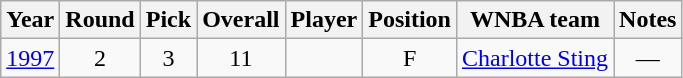<table class="wikitable sortable">
<tr>
<th>Year</th>
<th>Round</th>
<th>Pick</th>
<th>Overall</th>
<th>Player</th>
<th>Position</th>
<th>WNBA team</th>
<th>Notes</th>
</tr>
<tr>
<td align="center"><a href='#'>1997</a></td>
<td align="center">2</td>
<td align="center">3</td>
<td align="center">11</td>
<td align="center"></td>
<td align="center">F</td>
<td align="center"><a href='#'>Charlotte Sting</a></td>
<td align="center">—</td>
</tr>
</table>
